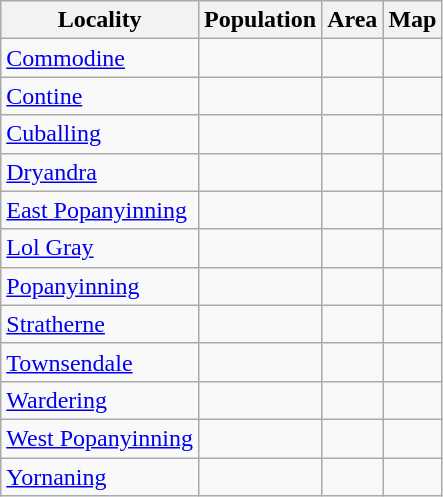<table class="wikitable sortable">
<tr>
<th>Locality</th>
<th data-sort-type=number>Population</th>
<th data-sort-type=number>Area</th>
<th>Map</th>
</tr>
<tr>
<td><a href='#'>Commodine</a></td>
<td></td>
<td></td>
<td></td>
</tr>
<tr>
<td><a href='#'>Contine</a></td>
<td></td>
<td></td>
<td></td>
</tr>
<tr>
<td><a href='#'>Cuballing</a></td>
<td></td>
<td></td>
<td></td>
</tr>
<tr>
<td><a href='#'>Dryandra</a></td>
<td></td>
<td></td>
<td></td>
</tr>
<tr>
<td><a href='#'>East Popanyinning</a></td>
<td></td>
<td></td>
<td></td>
</tr>
<tr>
<td><a href='#'>Lol Gray</a></td>
<td></td>
<td></td>
<td></td>
</tr>
<tr>
<td><a href='#'>Popanyinning</a></td>
<td></td>
<td></td>
<td></td>
</tr>
<tr>
<td><a href='#'>Stratherne</a></td>
<td></td>
<td></td>
<td></td>
</tr>
<tr>
<td><a href='#'>Townsendale</a></td>
<td></td>
<td></td>
<td></td>
</tr>
<tr>
<td><a href='#'>Wardering</a></td>
<td></td>
<td></td>
<td></td>
</tr>
<tr>
<td><a href='#'>West Popanyinning</a></td>
<td></td>
<td></td>
<td></td>
</tr>
<tr>
<td><a href='#'>Yornaning</a></td>
<td></td>
<td></td>
<td></td>
</tr>
</table>
